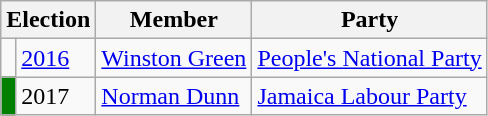<table class="wikitable">
<tr>
<th colspan="2">Election</th>
<th>Member</th>
<th>Party</th>
</tr>
<tr>
<td></td>
<td><a href='#'>2016</a></td>
<td><a href='#'>Winston Green</a></td>
<td><a href='#'>People's National Party</a></td>
</tr>
<tr>
<td style="background-color: green"></td>
<td>2017</td>
<td><a href='#'>Norman Dunn</a></td>
<td><a href='#'>Jamaica Labour Party</a></td>
</tr>
</table>
